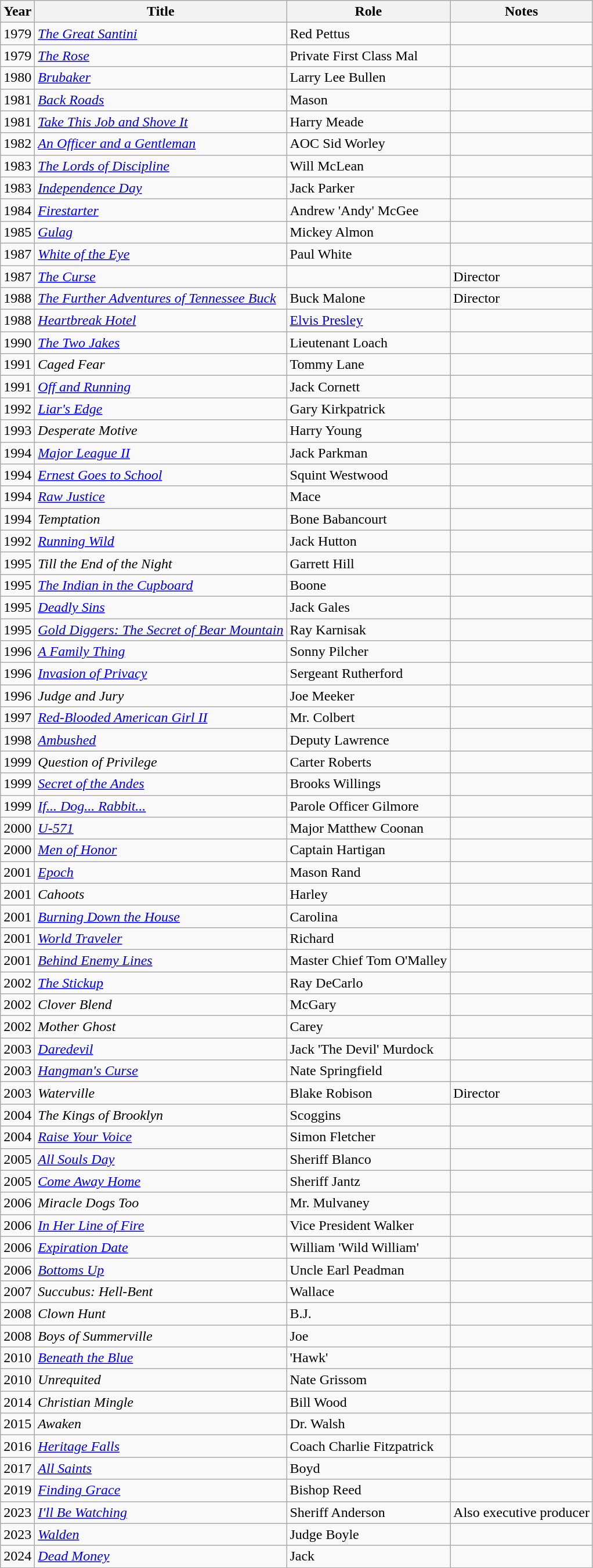<table class="wikitable sortable">
<tr>
<th>Year</th>
<th>Title</th>
<th>Role</th>
<th class="unsortable">Notes</th>
</tr>
<tr>
<td>1979</td>
<td><em><a href='#'>The Great Santini</a></em></td>
<td>Red Pettus</td>
<td></td>
</tr>
<tr>
<td>1979</td>
<td><em><a href='#'>The Rose</a></em></td>
<td>Private First Class Mal</td>
<td></td>
</tr>
<tr>
<td>1980</td>
<td><em><a href='#'>Brubaker</a></em></td>
<td>Larry Lee Bullen</td>
<td></td>
</tr>
<tr>
<td>1981</td>
<td><em><a href='#'>Back Roads</a></em></td>
<td>Mason</td>
<td></td>
</tr>
<tr>
<td>1981</td>
<td><em><a href='#'>Take This Job and Shove It</a></em></td>
<td>Harry Meade</td>
<td></td>
</tr>
<tr>
<td>1982</td>
<td><em><a href='#'>An Officer and a Gentleman</a></em></td>
<td>AOC Sid Worley</td>
<td></td>
</tr>
<tr>
<td>1983</td>
<td><em><a href='#'>The Lords of Discipline</a></em></td>
<td>Will McLean</td>
<td></td>
</tr>
<tr>
<td>1983</td>
<td><em><a href='#'>Independence Day</a></em></td>
<td>Jack Parker</td>
<td></td>
</tr>
<tr>
<td>1984</td>
<td><em><a href='#'>Firestarter</a></em></td>
<td>Andrew 'Andy' McGee</td>
<td></td>
</tr>
<tr>
<td>1985</td>
<td><em><a href='#'>Gulag</a></em></td>
<td>Mickey Almon</td>
<td></td>
</tr>
<tr>
<td>1987</td>
<td><em><a href='#'>White of the Eye</a></em></td>
<td>Paul White</td>
<td></td>
</tr>
<tr>
<td>1987</td>
<td><em><a href='#'>The Curse</a></em></td>
<td></td>
<td>Director</td>
</tr>
<tr>
<td>1988</td>
<td><em><a href='#'>The Further Adventures of Tennessee Buck</a></em></td>
<td>Buck Malone</td>
<td>Director</td>
</tr>
<tr>
<td>1988</td>
<td><em><a href='#'>Heartbreak Hotel</a></em></td>
<td><a href='#'>Elvis Presley</a></td>
<td></td>
</tr>
<tr>
<td>1990</td>
<td><em><a href='#'>The Two Jakes</a></em></td>
<td>Lieutenant Loach</td>
<td></td>
</tr>
<tr>
<td>1991</td>
<td><em>Caged Fear</em></td>
<td>Tommy Lane</td>
<td></td>
</tr>
<tr>
<td>1991</td>
<td><em><a href='#'>Off and Running</a></em></td>
<td>Jack Cornett</td>
<td></td>
</tr>
<tr>
<td>1992</td>
<td><em><a href='#'>Liar's Edge</a></em></td>
<td>Gary Kirkpatrick</td>
<td></td>
</tr>
<tr>
<td>1993</td>
<td><em>Desperate Motive</em></td>
<td>Harry Young</td>
<td></td>
</tr>
<tr>
<td>1994</td>
<td><em><a href='#'>Major League II</a></em></td>
<td>Jack Parkman</td>
<td></td>
</tr>
<tr>
<td>1994</td>
<td><em><a href='#'>Ernest Goes to School</a></em></td>
<td>Squint Westwood</td>
<td></td>
</tr>
<tr>
<td>1994</td>
<td><em><a href='#'>Raw Justice</a></em></td>
<td>Mace</td>
<td></td>
</tr>
<tr>
<td>1994</td>
<td><em>Temptation</em></td>
<td>Bone Babancourt</td>
<td></td>
</tr>
<tr>
<td>1992</td>
<td><em><a href='#'>Running Wild</a></em></td>
<td>Jack Hutton</td>
<td></td>
</tr>
<tr>
<td>1995</td>
<td><em>Till the End of the Night</em></td>
<td>Garrett Hill</td>
<td></td>
</tr>
<tr>
<td>1995</td>
<td><em><a href='#'>The Indian in the Cupboard</a></em></td>
<td>Boone</td>
<td></td>
</tr>
<tr>
<td>1995</td>
<td><em><a href='#'>Deadly Sins</a></em></td>
<td>Jack Gales</td>
<td></td>
</tr>
<tr>
<td>1995</td>
<td><em><a href='#'>Gold Diggers: The Secret of Bear Mountain</a></em></td>
<td>Ray Karnisak</td>
<td></td>
</tr>
<tr>
<td>1996</td>
<td><em><a href='#'>A Family Thing</a></em></td>
<td>Sonny Pilcher</td>
<td></td>
</tr>
<tr>
<td>1996</td>
<td><em><a href='#'>Invasion of Privacy</a></em></td>
<td>Sergeant Rutherford</td>
<td></td>
</tr>
<tr>
<td>1996</td>
<td><em>Judge and Jury</em></td>
<td>Joe Meeker</td>
<td></td>
</tr>
<tr>
<td>1997</td>
<td><em><a href='#'>Red-Blooded American Girl II</a></em></td>
<td>Mr. Colbert</td>
<td></td>
</tr>
<tr>
<td>1998</td>
<td><em><a href='#'>Ambushed</a></em></td>
<td>Deputy Lawrence</td>
<td></td>
</tr>
<tr>
<td>1999</td>
<td><em>Question of Privilege</em></td>
<td>Carter Roberts</td>
<td></td>
</tr>
<tr>
<td>1999</td>
<td><em><a href='#'>Secret of the Andes</a></em></td>
<td>Brooks Willings</td>
<td></td>
</tr>
<tr>
<td>1999</td>
<td><em><a href='#'>If... Dog... Rabbit...</a></em></td>
<td>Parole Officer Gilmore</td>
<td></td>
</tr>
<tr>
<td>2000</td>
<td><em><a href='#'>U-571</a></em></td>
<td>Major Matthew Coonan</td>
<td></td>
</tr>
<tr>
<td>2000</td>
<td><em><a href='#'>Men of Honor</a></em></td>
<td>Captain Hartigan</td>
<td></td>
</tr>
<tr>
<td>2001</td>
<td><em><a href='#'>Epoch</a></em></td>
<td>Mason Rand</td>
<td></td>
</tr>
<tr>
<td>2001</td>
<td><em>Cahoots</em></td>
<td>Harley</td>
<td></td>
</tr>
<tr>
<td>2001</td>
<td><em><a href='#'>Burning Down the House</a></em></td>
<td>Carolina</td>
<td></td>
</tr>
<tr>
<td>2001</td>
<td><em><a href='#'>World Traveler</a></em></td>
<td>Richard</td>
<td></td>
</tr>
<tr>
<td>2001</td>
<td><em><a href='#'>Behind Enemy Lines</a></em></td>
<td>Master Chief Tom O'Malley</td>
<td></td>
</tr>
<tr>
<td>2002</td>
<td><em><a href='#'>The Stickup</a></em></td>
<td>Ray DeCarlo</td>
<td></td>
</tr>
<tr>
<td>2002</td>
<td><em>Clover Blend</em></td>
<td>McGary</td>
<td></td>
</tr>
<tr>
<td>2002</td>
<td><em>Mother Ghost</em></td>
<td>Carey</td>
<td></td>
</tr>
<tr>
<td>2003</td>
<td><em><a href='#'>Daredevil</a></em></td>
<td>Jack 'The Devil' Murdock</td>
<td></td>
</tr>
<tr>
<td>2003</td>
<td><em><a href='#'>Hangman's Curse</a></em></td>
<td>Nate Springfield</td>
<td></td>
</tr>
<tr>
<td>2003</td>
<td><em>Waterville</em></td>
<td>Blake Robison</td>
<td>Director</td>
</tr>
<tr>
<td>2004</td>
<td><em>The Kings of Brooklyn</em></td>
<td>Scoggins</td>
<td></td>
</tr>
<tr>
<td>2004</td>
<td><em><a href='#'>Raise Your Voice</a></em></td>
<td>Simon Fletcher</td>
<td></td>
</tr>
<tr>
<td>2005</td>
<td><em><a href='#'>All Souls Day</a></em></td>
<td>Sheriff Blanco</td>
<td></td>
</tr>
<tr>
<td>2005</td>
<td><em><a href='#'>Come Away Home</a></em></td>
<td>Sheriff Jantz</td>
<td></td>
</tr>
<tr>
<td>2006</td>
<td><em>Miracle Dogs Too</em></td>
<td>Mr. Mulvaney</td>
<td></td>
</tr>
<tr>
<td>2006</td>
<td><em><a href='#'>In Her Line of Fire</a></em></td>
<td>Vice President Walker</td>
<td></td>
</tr>
<tr>
<td>2006</td>
<td><em><a href='#'>Expiration Date</a></em></td>
<td>William 'Wild William'</td>
<td></td>
</tr>
<tr>
<td>2006</td>
<td><em><a href='#'>Bottoms Up</a></em></td>
<td>Uncle Earl Peadman</td>
<td></td>
</tr>
<tr>
<td>2007</td>
<td><em>Succubus: Hell-Bent</em></td>
<td>Wallace</td>
<td></td>
</tr>
<tr>
<td>2008</td>
<td><em>Clown Hunt</em></td>
<td>B.J.</td>
<td></td>
</tr>
<tr>
<td>2008</td>
<td><em>Boys of Summerville</em></td>
<td>Joe</td>
<td></td>
</tr>
<tr>
<td>2010</td>
<td><em><a href='#'>Beneath the Blue</a></em></td>
<td>'Hawk'</td>
<td></td>
</tr>
<tr>
<td>2010</td>
<td><em>Unrequited</em></td>
<td>Nate Grissom</td>
<td></td>
</tr>
<tr>
<td>2014</td>
<td><em>Christian Mingle</em></td>
<td>Bill Wood</td>
<td></td>
</tr>
<tr>
<td>2015</td>
<td><em>Awaken</em></td>
<td>Dr. Walsh</td>
<td></td>
</tr>
<tr>
<td>2016</td>
<td><em><a href='#'>Heritage Falls</a></em></td>
<td>Coach Charlie Fitzpatrick</td>
<td></td>
</tr>
<tr>
<td>2017</td>
<td><em><a href='#'>All Saints</a></em></td>
<td>Boyd</td>
<td></td>
</tr>
<tr>
<td>2019</td>
<td><em><a href='#'>Finding Grace</a></em></td>
<td>Bishop Reed</td>
<td></td>
</tr>
<tr>
<td>2023</td>
<td><em><a href='#'>I'll Be Watching</a></em></td>
<td>Sheriff Anderson</td>
<td>Also executive producer</td>
</tr>
<tr>
<td>2023</td>
<td><em><a href='#'>Walden</a></em></td>
<td>Judge Boyle</td>
<td></td>
</tr>
<tr>
<td>2024</td>
<td><em><a href='#'>Dead Money</a></em></td>
<td>Jack</td>
<td></td>
</tr>
</table>
